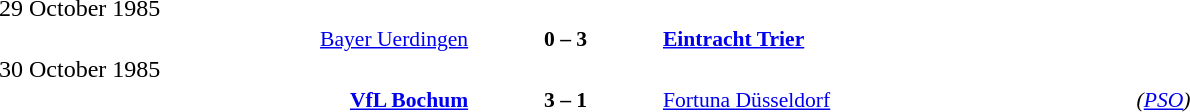<table width=100% cellspacing=1>
<tr>
<th width=25%></th>
<th width=10%></th>
<th width=25%></th>
<th></th>
</tr>
<tr>
<td>29 October 1985</td>
</tr>
<tr style=font-size:90%>
<td align=right><a href='#'>Bayer Uerdingen</a></td>
<td align=center><strong>0 – 3</strong></td>
<td><strong><a href='#'>Eintracht Trier</a></strong></td>
</tr>
<tr>
<td>30 October 1985</td>
</tr>
<tr style=font-size:90%>
<td align=right><strong><a href='#'>VfL Bochum</a></strong></td>
<td align=center><strong>3 – 1</strong></td>
<td><a href='#'>Fortuna Düsseldorf</a></td>
<td><em>(<a href='#'>PSO</a>)</em></td>
</tr>
</table>
